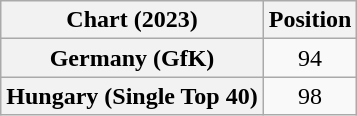<table class="wikitable plainrowheaders" style="text-align:center">
<tr>
<th scope="col">Chart (2023)</th>
<th scope="col">Position</th>
</tr>
<tr>
<th scope="row">Germany (GfK)</th>
<td>94</td>
</tr>
<tr>
<th scope="row">Hungary (Single Top 40)</th>
<td>98</td>
</tr>
</table>
